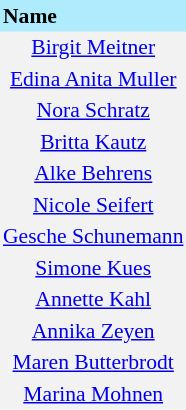<table border=0 cellpadding=2 cellspacing=0  |- bgcolor=#F2F2F2 style="text-align:center; font-size:90%;">
<tr bgcolor=#ADEBFD>
<th align=left>Name</th>
</tr>
<tr>
<td><a href='#'>Birgit Meitner</a></td>
</tr>
<tr>
<td><a href='#'>Edina Anita Muller</a></td>
</tr>
<tr>
<td><a href='#'>Nora Schratz</a></td>
</tr>
<tr>
<td><a href='#'>Britta Kautz</a></td>
</tr>
<tr>
<td><a href='#'>Alke Behrens</a></td>
</tr>
<tr>
<td><a href='#'>Nicole Seifert</a></td>
</tr>
<tr>
<td><a href='#'>Gesche Schunemann</a></td>
</tr>
<tr>
<td><a href='#'>Simone Kues</a></td>
</tr>
<tr>
<td><a href='#'>Annette Kahl</a></td>
</tr>
<tr>
<td><a href='#'>Annika Zeyen</a></td>
</tr>
<tr>
<td><a href='#'>Maren Butterbrodt</a></td>
</tr>
<tr>
<td><a href='#'>Marina Mohnen</a></td>
</tr>
</table>
